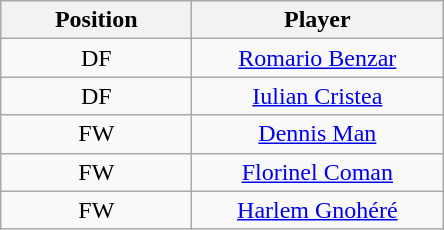<table class="wikitable">
<tr>
<th style="width:120px;">Position</th>
<th style="width:160px;">Player</th>
</tr>
<tr>
<td style="text-align:center;">DF</td>
<td style="text-align:center;"> <a href='#'>Romario Benzar</a></td>
</tr>
<tr>
<td style="text-align:center;">DF</td>
<td style="text-align:center;"> <a href='#'>Iulian Cristea</a></td>
</tr>
<tr>
<td style="text-align:center;">FW</td>
<td style="text-align:center;"> <a href='#'>Dennis Man</a></td>
</tr>
<tr>
<td style="text-align:center;">FW</td>
<td style="text-align:center;"> <a href='#'>Florinel Coman</a></td>
</tr>
<tr>
<td style="text-align:center;">FW</td>
<td style="text-align:center;"> <a href='#'>Harlem Gnohéré</a></td>
</tr>
</table>
